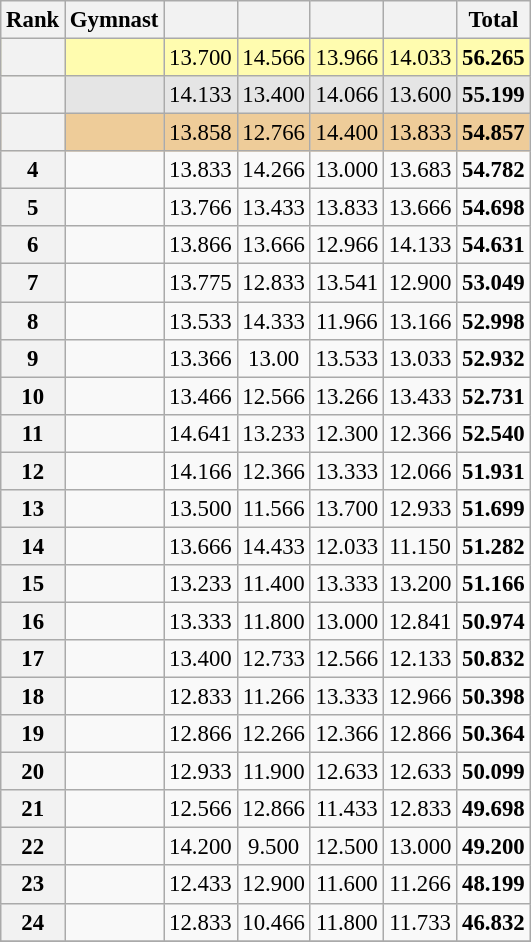<table class="wikitable sortable" style="text-align:center; font-size:95%">
<tr>
<th>Rank</th>
<th>Gymnast</th>
<th></th>
<th></th>
<th></th>
<th></th>
<th>Total</th>
</tr>
<tr bgcolor=fffcaf>
<th scope=row style="text-align:center"></th>
<td align=left></td>
<td>13.700</td>
<td>14.566</td>
<td>13.966</td>
<td>14.033</td>
<td><strong>56.265</strong></td>
</tr>
<tr bgcolor=e5e5e5>
<th scope=row style="text-align:center"></th>
<td align=left></td>
<td>14.133</td>
<td>13.400</td>
<td>14.066</td>
<td>13.600</td>
<td><strong>55.199</strong></td>
</tr>
<tr bgcolor=eecc99>
<th scope=row style="text-align:center"></th>
<td align=left></td>
<td>13.858</td>
<td>12.766</td>
<td>14.400</td>
<td>13.833</td>
<td><strong>54.857</strong></td>
</tr>
<tr>
<th scope=row style="text-align:center">4</th>
<td align=left></td>
<td>13.833</td>
<td>14.266</td>
<td>13.000</td>
<td>13.683</td>
<td><strong>54.782</strong></td>
</tr>
<tr>
<th scope=row style="text-align:center">5</th>
<td align=left></td>
<td>13.766</td>
<td>13.433</td>
<td>13.833</td>
<td>13.666</td>
<td><strong>54.698</strong></td>
</tr>
<tr>
<th scope=row style="text-align:center">6</th>
<td align=left></td>
<td>13.866</td>
<td>13.666</td>
<td>12.966</td>
<td>14.133</td>
<td><strong>54.631</strong></td>
</tr>
<tr>
<th scope=row style="text-align:center">7</th>
<td align=left></td>
<td>13.775</td>
<td>12.833</td>
<td>13.541</td>
<td>12.900</td>
<td><strong>53.049</strong></td>
</tr>
<tr>
<th scope=row style="text-align:center">8</th>
<td align=left></td>
<td>13.533</td>
<td>14.333</td>
<td>11.966</td>
<td>13.166</td>
<td><strong>52.998</strong></td>
</tr>
<tr>
<th scope=row style="text-align:center">9</th>
<td align=left></td>
<td>13.366</td>
<td>13.00</td>
<td>13.533</td>
<td>13.033</td>
<td><strong>52.932</strong></td>
</tr>
<tr>
<th scope=row style="text-align:center">10</th>
<td align=left></td>
<td>13.466</td>
<td>12.566</td>
<td>13.266</td>
<td>13.433</td>
<td><strong>52.731</strong></td>
</tr>
<tr>
<th scope=row style="text-align:center">11</th>
<td align=left></td>
<td>14.641</td>
<td>13.233</td>
<td>12.300</td>
<td>12.366</td>
<td><strong>52.540</strong></td>
</tr>
<tr>
<th scope=row style="text-align:center">12</th>
<td align=left></td>
<td>14.166</td>
<td>12.366</td>
<td>13.333</td>
<td>12.066</td>
<td><strong>51.931</strong></td>
</tr>
<tr>
<th scope=row style="text-align:center">13</th>
<td align=left></td>
<td>13.500</td>
<td>11.566</td>
<td>13.700</td>
<td>12.933</td>
<td><strong>51.699</strong></td>
</tr>
<tr>
<th scope=row style="text-align:center">14</th>
<td align=left></td>
<td>13.666</td>
<td>14.433</td>
<td>12.033</td>
<td>11.150</td>
<td><strong>51.282</strong></td>
</tr>
<tr>
<th scope=row style="text-align:center">15</th>
<td align=left></td>
<td>13.233</td>
<td>11.400</td>
<td>13.333</td>
<td>13.200</td>
<td><strong>51.166</strong></td>
</tr>
<tr>
<th scope=row style="text-align:center">16</th>
<td align=left></td>
<td>13.333</td>
<td>11.800</td>
<td>13.000</td>
<td>12.841</td>
<td><strong>50.974</strong></td>
</tr>
<tr>
<th scope=row style="text-align:center">17</th>
<td align=left></td>
<td>13.400</td>
<td>12.733</td>
<td>12.566</td>
<td>12.133</td>
<td><strong>50.832</strong></td>
</tr>
<tr>
<th scope=row style="text-align:center">18</th>
<td align=left></td>
<td>12.833</td>
<td>11.266</td>
<td>13.333</td>
<td>12.966</td>
<td><strong>50.398</strong></td>
</tr>
<tr>
<th scope=row style="text-align:center">19</th>
<td align=left></td>
<td>12.866</td>
<td>12.266</td>
<td>12.366</td>
<td>12.866</td>
<td><strong>50.364</strong></td>
</tr>
<tr>
<th scope=row style="text-align:center">20</th>
<td align=left></td>
<td>12.933</td>
<td>11.900</td>
<td>12.633</td>
<td>12.633</td>
<td><strong>50.099</strong></td>
</tr>
<tr>
<th scope=row style="text-align:center">21</th>
<td align=left></td>
<td>12.566</td>
<td>12.866</td>
<td>11.433</td>
<td>12.833</td>
<td><strong>49.698</strong></td>
</tr>
<tr>
<th scope=row style="text-align:center">22</th>
<td align=left></td>
<td>14.200</td>
<td>9.500</td>
<td>12.500</td>
<td>13.000</td>
<td><strong>49.200</strong></td>
</tr>
<tr>
<th scope=row style="text-align:center">23</th>
<td align=left></td>
<td>12.433</td>
<td>12.900</td>
<td>11.600</td>
<td>11.266</td>
<td><strong>48.199</strong></td>
</tr>
<tr>
<th scope=row style="text-align:center">24</th>
<td align=left></td>
<td>12.833</td>
<td>10.466</td>
<td>11.800</td>
<td>11.733</td>
<td><strong>46.832</strong></td>
</tr>
<tr>
</tr>
</table>
